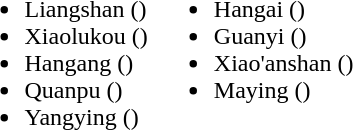<table>
<tr>
<td valign="top"><br><ul><li>Liangshan ()</li><li>Xiaolukou ()</li><li>Hangang ()</li><li>Quanpu ()</li><li>Yangying ()</li></ul></td>
<td valign="top"><br><ul><li>Hangai ()</li><li>Guanyi ()</li><li>Xiao'anshan ()</li><li>Maying ()</li></ul></td>
</tr>
</table>
